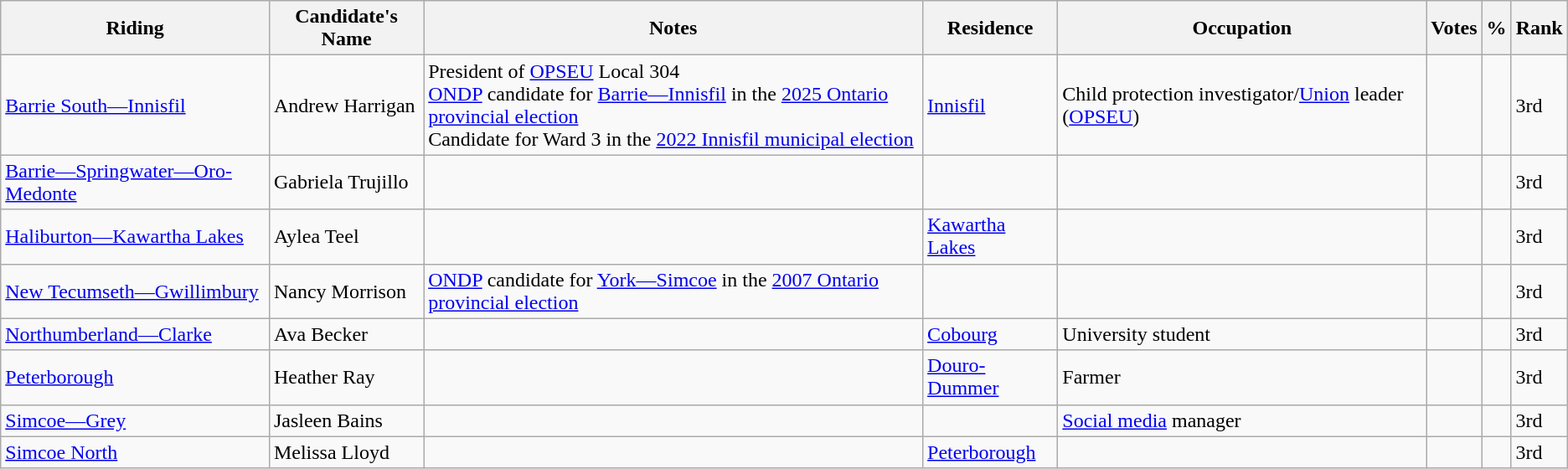<table class="wikitable sortable">
<tr>
<th>Riding<br></th>
<th>Candidate's Name</th>
<th>Notes</th>
<th>Residence</th>
<th>Occupation</th>
<th>Votes</th>
<th>%</th>
<th>Rank</th>
</tr>
<tr>
<td><a href='#'>Barrie South—Innisfil</a></td>
<td>Andrew Harrigan</td>
<td>President of <a href='#'>OPSEU</a> Local 304 <br> <a href='#'>ONDP</a> candidate for <a href='#'>Barrie—Innisfil</a> in the <a href='#'>2025 Ontario provincial election</a> <br> Candidate for Ward 3 in the <a href='#'>2022 Innisfil municipal election</a></td>
<td><a href='#'>Innisfil</a></td>
<td>Child protection investigator/<a href='#'>Union</a> leader (<a href='#'>OPSEU</a>)</td>
<td></td>
<td></td>
<td>3rd</td>
</tr>
<tr>
<td><a href='#'>Barrie—Springwater—Oro-Medonte</a></td>
<td>Gabriela Trujillo</td>
<td></td>
<td></td>
<td></td>
<td></td>
<td></td>
<td>3rd</td>
</tr>
<tr>
<td><a href='#'>Haliburton—Kawartha Lakes</a></td>
<td>Aylea Teel</td>
<td></td>
<td><a href='#'>Kawartha Lakes</a></td>
<td></td>
<td></td>
<td></td>
<td>3rd</td>
</tr>
<tr>
<td><a href='#'>New Tecumseth—Gwillimbury</a></td>
<td>Nancy Morrison</td>
<td><a href='#'>ONDP</a> candidate for <a href='#'>York—Simcoe</a> in the <a href='#'>2007 Ontario provincial election</a></td>
<td></td>
<td></td>
<td></td>
<td></td>
<td>3rd</td>
</tr>
<tr>
<td><a href='#'>Northumberland—Clarke</a></td>
<td>Ava Becker</td>
<td></td>
<td><a href='#'>Cobourg</a></td>
<td>University student</td>
<td></td>
<td></td>
<td>3rd</td>
</tr>
<tr>
<td><a href='#'>Peterborough</a></td>
<td>Heather Ray</td>
<td></td>
<td><a href='#'>Douro-Dummer</a></td>
<td>Farmer</td>
<td></td>
<td></td>
<td>3rd</td>
</tr>
<tr>
<td><a href='#'>Simcoe—Grey</a></td>
<td>Jasleen Bains</td>
<td></td>
<td></td>
<td><a href='#'>Social media</a> manager</td>
<td></td>
<td></td>
<td>3rd</td>
</tr>
<tr>
<td><a href='#'>Simcoe North</a></td>
<td>Melissa Lloyd</td>
<td></td>
<td><a href='#'>Peterborough</a></td>
<td></td>
<td></td>
<td></td>
<td>3rd</td>
</tr>
</table>
